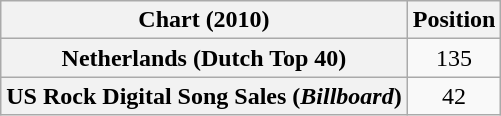<table class="wikitable sortable plainrowheaders" style="text-align:center">
<tr>
<th scope="col">Chart (2010)</th>
<th scope="col">Position</th>
</tr>
<tr>
<th scope="row">Netherlands (Dutch Top 40)</th>
<td>135</td>
</tr>
<tr>
<th scope="row">US Rock Digital Song Sales (<em>Billboard</em>)</th>
<td>42</td>
</tr>
</table>
